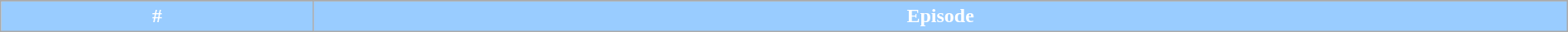<table class="wikitable plainrowheaders" style="width:100%; margin:auto;">
<tr>
</tr>
<tr style="color:#fff;">
<th style="background:#99CCFF;">#</th>
<th style="background:#99CCFF;">Episode<br>


</th>
</tr>
</table>
